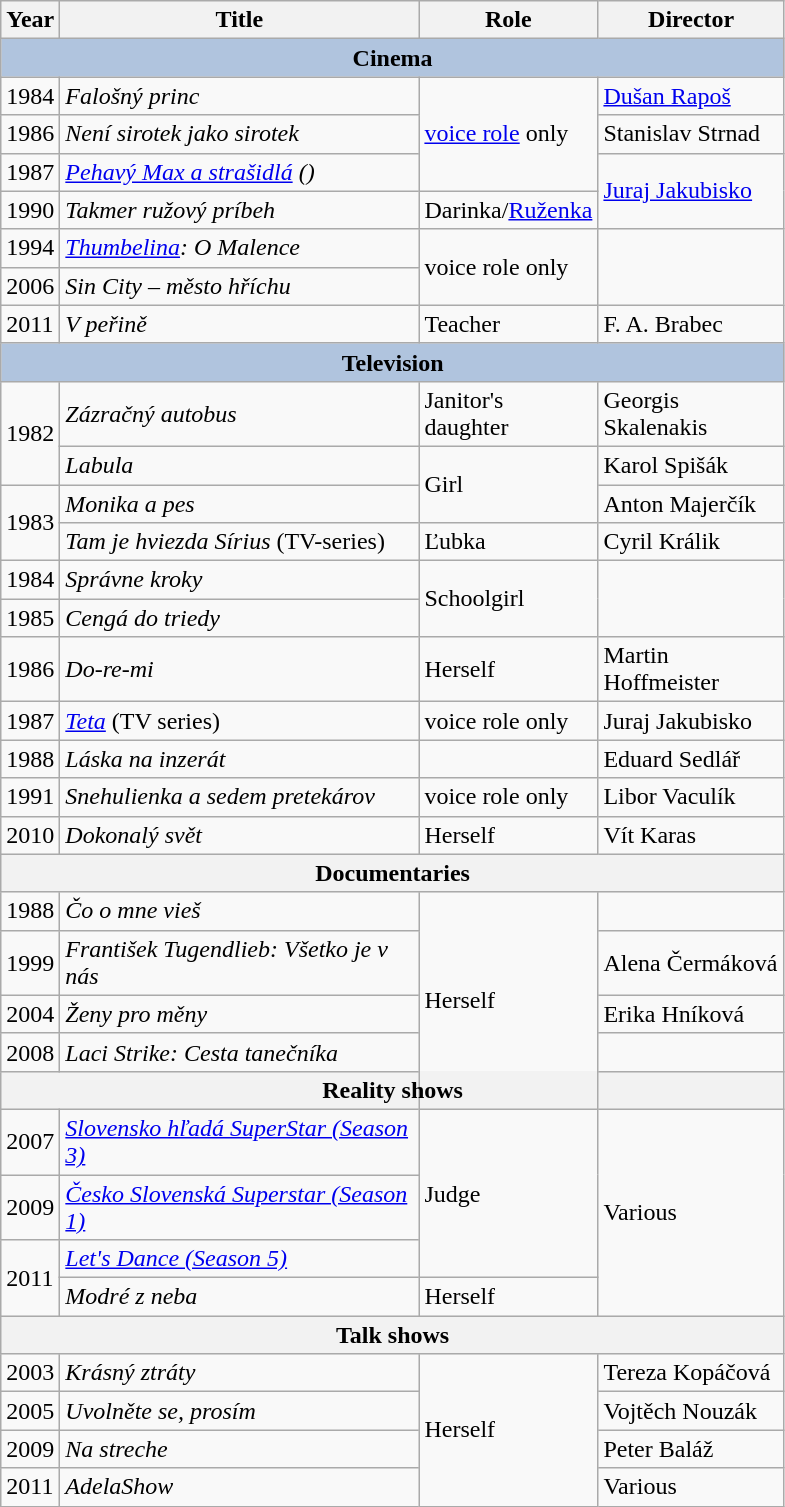<table class="wikitable" style="text-align:left;">
<tr>
<th width="5">Year</th>
<th style="width:232px;">Title</th>
<th style="width:103px;">Role</th>
<th style="width:117px;">Director</th>
</tr>
<tr>
<th colspan=5 style="background:#B0C4DE;">Cinema</th>
</tr>
<tr>
<td>1984</td>
<td><em>Falošný princ</em></td>
<td rowspan="3"><a href='#'>voice role</a> only</td>
<td><a href='#'>Dušan Rapoš</a></td>
</tr>
<tr>
<td>1986</td>
<td><em>Není sirotek jako sirotek</em></td>
<td>Stanislav Strnad</td>
</tr>
<tr>
<td>1987</td>
<td><em><a href='#'>Pehavý Max a strašidlá</a> ()</em></td>
<td rowspan="2"><a href='#'>Juraj Jakubisko</a></td>
</tr>
<tr>
<td>1990</td>
<td><em>Takmer ružový príbeh</em></td>
<td>Darinka/<a href='#'>Ruženka</a></td>
</tr>
<tr>
<td>1994</td>
<td><em><a href='#'>Thumbelina</a>: O Malence</em></td>
<td rowspan="2">voice role only</td>
</tr>
<tr>
<td>2006</td>
<td><em>Sin City – město hříchu</em></td>
</tr>
<tr>
<td>2011</td>
<td><em>V peřině</em></td>
<td>Teacher</td>
<td>F. A. Brabec</td>
</tr>
<tr>
<th colspan=5 style="background:#B0C4DE;">Television</th>
</tr>
<tr>
<td rowspan="2">1982</td>
<td><em>Zázračný autobus</em></td>
<td>Janitor's daughter</td>
<td>Georgis Skalenakis</td>
</tr>
<tr>
<td align="left"><em>Labula</em></td>
<td rowspan="2">Girl</td>
<td>Karol Spišák</td>
</tr>
<tr>
<td rowspan="2">1983</td>
<td><em>Monika a pes</em></td>
<td>Anton Majerčík</td>
</tr>
<tr>
<td><em>Tam je hviezda Sírius</em> (TV-series)</td>
<td>Ľubka</td>
<td>Cyril Králik</td>
</tr>
<tr>
<td>1984</td>
<td><em>Správne kroky</em></td>
<td rowspan="2">Schoolgirl</td>
</tr>
<tr>
<td>1985</td>
<td><em>Cengá do triedy</em></td>
</tr>
<tr>
<td>1986</td>
<td><em>Do-re-mi</em></td>
<td>Herself</td>
<td>Martin Hoffmeister</td>
</tr>
<tr>
<td>1987</td>
<td><em><a href='#'>Teta</a></em> (TV series)</td>
<td>voice role only</td>
<td>Juraj Jakubisko</td>
</tr>
<tr>
<td>1988</td>
<td><em>Láska na inzerát</em></td>
<td></td>
<td>Eduard Sedlář</td>
</tr>
<tr>
<td>1991</td>
<td><em>Snehulienka a sedem pretekárov</em></td>
<td>voice role only</td>
<td>Libor Vaculík</td>
</tr>
<tr>
<td>2010</td>
<td><em>Dokonalý svět</em></td>
<td>Herself</td>
<td>Vít Karas</td>
</tr>
<tr>
<th colspan=5>Documentaries</th>
</tr>
<tr>
<td>1988</td>
<td><em>Čo o mne vieš</em></td>
<td rowspan="5">Herself</td>
</tr>
<tr>
<td>1999</td>
<td><em>František Tugendlieb: Všetko je v nás</em></td>
<td>Alena Čermáková</td>
</tr>
<tr>
<td>2004</td>
<td><em>Ženy pro měny</em></td>
<td>Erika Hníková</td>
</tr>
<tr>
<td>2008</td>
<td><em>Laci Strike: Cesta tanečníka</em></td>
</tr>
<tr>
<th colspan=5>Reality shows</th>
</tr>
<tr>
<td>2007</td>
<td><em><a href='#'>Slovensko hľadá SuperStar (Season 3)</a></em></td>
<td rowspan="3">Judge</td>
<td rowspan="4">Various</td>
</tr>
<tr>
<td>2009</td>
<td><em><a href='#'>Česko Slovenská Superstar (Season 1)</a></em></td>
</tr>
<tr>
<td rowspan="2">2011</td>
<td><em><a href='#'>Let's Dance (Season 5)</a></em></td>
</tr>
<tr>
<td><em>Modré z neba</em></td>
<td>Herself</td>
</tr>
<tr>
<th colspan=5>Talk shows</th>
</tr>
<tr>
<td>2003</td>
<td><em>Krásný ztráty</em></td>
<td rowspan="4">Herself</td>
<td>Tereza Kopáčová</td>
</tr>
<tr>
<td>2005</td>
<td><em>Uvolněte se, prosím</em></td>
<td>Vojtěch Nouzák</td>
</tr>
<tr>
<td>2009</td>
<td><em>Na streche</em></td>
<td>Peter Baláž</td>
</tr>
<tr>
<td>2011</td>
<td><em>AdelaShow</em></td>
<td>Various</td>
</tr>
</table>
